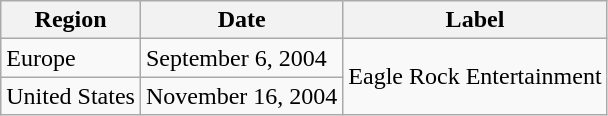<table class="wikitable">
<tr>
<th align="center">Region</th>
<th align="center">Date</th>
<th align="center">Label</th>
</tr>
<tr>
<td align="left">Europe</td>
<td align="left">September 6, 2004</td>
<td align="left" rowspan="2">Eagle Rock Entertainment</td>
</tr>
<tr>
<td align="left">United States</td>
<td align="left">November 16, 2004</td>
</tr>
</table>
